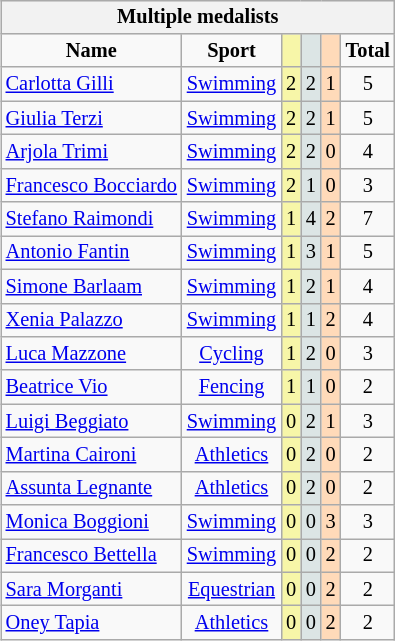<table class="wikitable" style="font-size:85%; float:right;">
<tr style="background:#efefef;">
<th colspan=7>Multiple medalists</th>
</tr>
<tr align=center>
<td><strong>Name</strong></td>
<td><strong>Sport</strong></td>
<td style="background:#f7f6a8;"></td>
<td style="background:#dce5e5;"></td>
<td style="background:#ffdab9;"></td>
<td><strong>Total</strong></td>
</tr>
<tr align=center>
<td align=left><a href='#'>Carlotta Gilli</a></td>
<td><a href='#'>Swimming</a></td>
<td style="background:#f7f6a8;">2</td>
<td style="background:#dce5e5;">2</td>
<td style="background:#ffdab9;">1</td>
<td>5</td>
</tr>
<tr align=center>
<td align=left><a href='#'>Giulia Terzi</a></td>
<td><a href='#'>Swimming</a></td>
<td style="background:#f7f6a8;">2</td>
<td style="background:#dce5e5;">2</td>
<td style="background:#ffdab9;">1</td>
<td>5</td>
</tr>
<tr align=center>
<td align=left><a href='#'>Arjola Trimi</a></td>
<td><a href='#'>Swimming</a></td>
<td style="background:#f7f6a8;">2</td>
<td style="background:#dce5e5;">2</td>
<td style="background:#ffdab9;">0</td>
<td>4</td>
</tr>
<tr align=center>
<td align=left><a href='#'>Francesco Bocciardo</a></td>
<td><a href='#'>Swimming</a></td>
<td style="background:#f7f6a8;">2</td>
<td style="background:#dce5e5;">1</td>
<td style="background:#ffdab9;">0</td>
<td>3</td>
</tr>
<tr align=center>
<td align=left><a href='#'>Stefano Raimondi</a></td>
<td><a href='#'>Swimming</a></td>
<td style="background:#f7f6a8;">1</td>
<td style="background:#dce5e5;">4</td>
<td style="background:#ffdab9;">2</td>
<td>7</td>
</tr>
<tr align=center>
<td align=left><a href='#'>Antonio Fantin</a></td>
<td><a href='#'>Swimming</a></td>
<td style="background:#f7f6a8;">1</td>
<td style="background:#dce5e5;">3</td>
<td style="background:#ffdab9;">1</td>
<td>5</td>
</tr>
<tr align=center>
<td align=left><a href='#'>Simone Barlaam</a></td>
<td><a href='#'>Swimming</a></td>
<td style="background:#f7f6a8;">1</td>
<td style="background:#dce5e5;">2</td>
<td style="background:#ffdab9;">1</td>
<td>4</td>
</tr>
<tr align=center>
<td align=left><a href='#'>Xenia Palazzo</a></td>
<td><a href='#'>Swimming</a></td>
<td style="background:#f7f6a8;">1</td>
<td style="background:#dce5e5;">1</td>
<td style="background:#ffdab9;">2</td>
<td>4</td>
</tr>
<tr align=center>
<td align=left><a href='#'>Luca Mazzone</a></td>
<td><a href='#'>Cycling</a></td>
<td style="background:#f7f6a8;">1</td>
<td style="background:#dce5e5;">2</td>
<td style="background:#ffdab9;">0</td>
<td>3</td>
</tr>
<tr align=center>
<td align=left><a href='#'>Beatrice Vio</a></td>
<td><a href='#'>Fencing</a></td>
<td style="background:#f7f6a8;">1</td>
<td style="background:#dce5e5;">1</td>
<td style="background:#ffdab9;">0</td>
<td>2</td>
</tr>
<tr align=center>
<td align=left><a href='#'>Luigi Beggiato</a></td>
<td><a href='#'>Swimming</a></td>
<td style="background:#f7f6a8;">0</td>
<td style="background:#dce5e5;">2</td>
<td style="background:#ffdab9;">1</td>
<td>3</td>
</tr>
<tr align=center>
<td align=left><a href='#'>Martina Caironi</a></td>
<td><a href='#'>Athletics</a></td>
<td style="background:#f7f6a8;">0</td>
<td style="background:#dce5e5;">2</td>
<td style="background:#ffdab9;">0</td>
<td>2</td>
</tr>
<tr align=center>
<td align=left><a href='#'>Assunta Legnante</a></td>
<td><a href='#'>Athletics</a></td>
<td style="background:#f7f6a8;">0</td>
<td style="background:#dce5e5;">2</td>
<td style="background:#ffdab9;">0</td>
<td>2</td>
</tr>
<tr align=center>
<td align=left><a href='#'>Monica Boggioni</a></td>
<td><a href='#'>Swimming</a></td>
<td style="background:#f7f6a8;">0</td>
<td style="background:#dce5e5;">0</td>
<td style="background:#ffdab9;">3</td>
<td>3</td>
</tr>
<tr align=center>
<td align=left><a href='#'>Francesco Bettella</a></td>
<td><a href='#'>Swimming</a></td>
<td style="background:#f7f6a8;">0</td>
<td style="background:#dce5e5;">0</td>
<td style="background:#ffdab9;">2</td>
<td>2</td>
</tr>
<tr align=center>
<td align=left><a href='#'>Sara Morganti</a></td>
<td><a href='#'>Equestrian</a></td>
<td style="background:#f7f6a8;">0</td>
<td style="background:#dce5e5;">0</td>
<td style="background:#ffdab9;">2</td>
<td>2</td>
</tr>
<tr align=center>
<td align=left><a href='#'>Oney Tapia</a></td>
<td><a href='#'>Athletics</a></td>
<td style="background:#f7f6a8;">0</td>
<td style="background:#dce5e5;">0</td>
<td style="background:#ffdab9;">2</td>
<td>2</td>
</tr>
</table>
